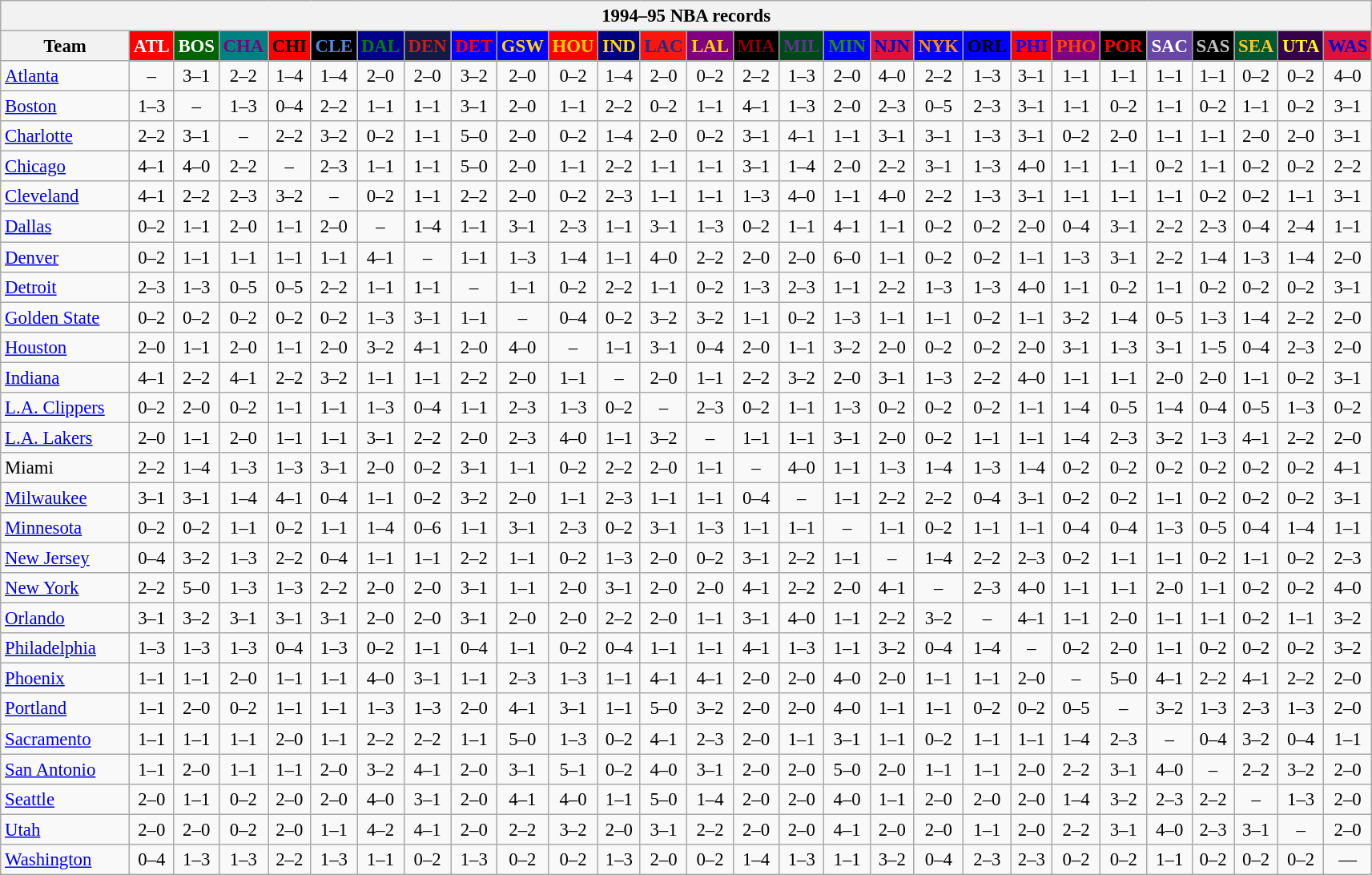<table class="wikitable" style="font-size:95%; text-align:center;">
<tr>
<th colspan=28>1994–95 NBA records</th>
</tr>
<tr>
<th width=100>Team</th>
<th style="background:#FF0000;color:#FFFFFF;width=35">ATL</th>
<th style="background:#006400;color:#FFFFFF;width=35">BOS</th>
<th style="background:#008080;color:#800080;width=35">CHA</th>
<th style="background:#FF0000;color:#000000;width=35">CHI</th>
<th style="background:#000000;color:#5787DC;width=35">CLE</th>
<th style="background:#00008B;color:#008000;width=35">DAL</th>
<th style="background:#141A44;color:#BC2224;width=35">DEN</th>
<th style="background:#0000FF;color:#FF0000;width=35">DET</th>
<th style="background:#0000FF;color:#FFD700;width=35">GSW</th>
<th style="background:#FF0000;color:#FFD700;width=35">HOU</th>
<th style="background:#000080;color:#FFD700;width=35">IND</th>
<th style="background:#F9160D;color:#1A2E8B;width=35">LAC</th>
<th style="background:#800080;color:#FFD700;width=35">LAL</th>
<th style="background:#000000;color:#8B0000;width=35">MIA</th>
<th style="background:#00471B;color:#5C378A;width=35">MIL</th>
<th style="background:#0000FF;color:#228B22;width=35">MIN</th>
<th style="background:#DC143C;color:#0000CD;width=35">NJN</th>
<th style="background:#0000FF;color:#FF8C00;width=35">NYK</th>
<th style="background:#0000FF;color:#000000;width=35">ORL</th>
<th style="background:#FF0000;color:#0000FF;width=35">PHI</th>
<th style="background:#800080;color:#FF4500;width=35">PHO</th>
<th style="background:#000000;color:#FF0000;width=35">POR</th>
<th style="background:#6846A8;color:#FFFFFF;width=35">SAC</th>
<th style="background:#000000;color:#C0C0C0;width=35">SAS</th>
<th style="background:#005831;color:#FFC322;width=35">SEA</th>
<th style="background:#36004A;color:#FFFF00;width=35">UTA</th>
<th style="background:#DC143C;color:#0000CD;width=35">WAS</th>
</tr>
<tr>
<td style="text-align:left;"><a href='#'>Atlanta</a></td>
<td>–</td>
<td>3–1</td>
<td>2–2</td>
<td>1–4</td>
<td>1–4</td>
<td>2–0</td>
<td>2–0</td>
<td>3–2</td>
<td>2–0</td>
<td>0–2</td>
<td>1–4</td>
<td>2–0</td>
<td>0–2</td>
<td>2–2</td>
<td>1–3</td>
<td>2–0</td>
<td>4–0</td>
<td>2–2</td>
<td>1–3</td>
<td>3–1</td>
<td>1–1</td>
<td>1–1</td>
<td>1–1</td>
<td>1–1</td>
<td>0–2</td>
<td>0–2</td>
<td>4–0</td>
</tr>
<tr>
<td style="text-align:left;"><a href='#'>Boston</a></td>
<td>1–3</td>
<td>–</td>
<td>1–3</td>
<td>0–4</td>
<td>2–2</td>
<td>1–1</td>
<td>1–1</td>
<td>3–1</td>
<td>2–0</td>
<td>1–1</td>
<td>2–2</td>
<td>0–2</td>
<td>1–1</td>
<td>4–1</td>
<td>1–3</td>
<td>2–0</td>
<td>2–3</td>
<td>0–5</td>
<td>2–3</td>
<td>3–1</td>
<td>1–1</td>
<td>0–2</td>
<td>1–1</td>
<td>0–2</td>
<td>1–1</td>
<td>0–2</td>
<td>3–1</td>
</tr>
<tr>
<td style="text-align:left;"><a href='#'>Charlotte</a></td>
<td>2–2</td>
<td>3–1</td>
<td>–</td>
<td>2–2</td>
<td>3–2</td>
<td>0–2</td>
<td>1–1</td>
<td>5–0</td>
<td>2–0</td>
<td>0–2</td>
<td>1–4</td>
<td>2–0</td>
<td>0–2</td>
<td>3–1</td>
<td>4–1</td>
<td>1–1</td>
<td>3–1</td>
<td>3–1</td>
<td>1–3</td>
<td>3–1</td>
<td>0–2</td>
<td>2–0</td>
<td>1–1</td>
<td>1–1</td>
<td>2–0</td>
<td>2–0</td>
<td>3–1</td>
</tr>
<tr>
<td style="text-align:left;"><a href='#'>Chicago</a></td>
<td>4–1</td>
<td>4–0</td>
<td>2–2</td>
<td>–</td>
<td>2–3</td>
<td>1–1</td>
<td>1–1</td>
<td>5–0</td>
<td>2–0</td>
<td>1–1</td>
<td>2–2</td>
<td>1–1</td>
<td>1–1</td>
<td>3–1</td>
<td>1–4</td>
<td>2–0</td>
<td>2–2</td>
<td>3–1</td>
<td>1–3</td>
<td>4–0</td>
<td>1–1</td>
<td>1–1</td>
<td>0–2</td>
<td>1–1</td>
<td>0–2</td>
<td>0–2</td>
<td>2–2</td>
</tr>
<tr>
<td style="text-align:left;"><a href='#'>Cleveland</a></td>
<td>4–1</td>
<td>2–2</td>
<td>2–3</td>
<td>3–2</td>
<td>–</td>
<td>0–2</td>
<td>1–1</td>
<td>2–2</td>
<td>2–0</td>
<td>0–2</td>
<td>2–3</td>
<td>1–1</td>
<td>1–1</td>
<td>1–3</td>
<td>4–0</td>
<td>1–1</td>
<td>4–0</td>
<td>2–2</td>
<td>1–3</td>
<td>3–1</td>
<td>1–1</td>
<td>1–1</td>
<td>1–1</td>
<td>0–2</td>
<td>0–2</td>
<td>1–1</td>
<td>3–1</td>
</tr>
<tr>
<td style="text-align:left;"><a href='#'>Dallas</a></td>
<td>0–2</td>
<td>1–1</td>
<td>2–0</td>
<td>1–1</td>
<td>2–0</td>
<td>–</td>
<td>1–4</td>
<td>1–1</td>
<td>3–1</td>
<td>2–3</td>
<td>1–1</td>
<td>3–1</td>
<td>1–3</td>
<td>0–2</td>
<td>1–1</td>
<td>4–1</td>
<td>1–1</td>
<td>0–2</td>
<td>0–2</td>
<td>2–0</td>
<td>0–4</td>
<td>3–1</td>
<td>2–2</td>
<td>2–3</td>
<td>0–4</td>
<td>2–4</td>
<td>1–1</td>
</tr>
<tr>
<td style="text-align:left;"><a href='#'>Denver</a></td>
<td>0–2</td>
<td>1–1</td>
<td>1–1</td>
<td>1–1</td>
<td>1–1</td>
<td>4–1</td>
<td>–</td>
<td>1–1</td>
<td>1–3</td>
<td>1–4</td>
<td>1–1</td>
<td>4–0</td>
<td>2–2</td>
<td>2–0</td>
<td>2–0</td>
<td>6–0</td>
<td>1–1</td>
<td>0–2</td>
<td>0–2</td>
<td>1–1</td>
<td>1–3</td>
<td>3–1</td>
<td>2–2</td>
<td>1–4</td>
<td>1–3</td>
<td>1–4</td>
<td>2–0</td>
</tr>
<tr>
<td style="text-align:left;"><a href='#'>Detroit</a></td>
<td>2–3</td>
<td>1–3</td>
<td>0–5</td>
<td>0–5</td>
<td>2–2</td>
<td>1–1</td>
<td>1–1</td>
<td>–</td>
<td>1–1</td>
<td>0–2</td>
<td>2–2</td>
<td>1–1</td>
<td>0–2</td>
<td>1–3</td>
<td>2–3</td>
<td>1–1</td>
<td>2–2</td>
<td>1–3</td>
<td>1–3</td>
<td>4–0</td>
<td>1–1</td>
<td>0–2</td>
<td>1–1</td>
<td>0–2</td>
<td>0–2</td>
<td>0–2</td>
<td>3–1</td>
</tr>
<tr>
<td style="text-align:left;"><a href='#'>Golden State</a></td>
<td>0–2</td>
<td>0–2</td>
<td>0–2</td>
<td>0–2</td>
<td>0–2</td>
<td>1–3</td>
<td>3–1</td>
<td>1–1</td>
<td>–</td>
<td>0–4</td>
<td>0–2</td>
<td>3–2</td>
<td>3–2</td>
<td>1–1</td>
<td>0–2</td>
<td>1–3</td>
<td>1–1</td>
<td>1–1</td>
<td>0–2</td>
<td>1–1</td>
<td>3–2</td>
<td>1–4</td>
<td>0–5</td>
<td>1–3</td>
<td>1–4</td>
<td>2–2</td>
<td>2–0</td>
</tr>
<tr>
<td style="text-align:left;"><a href='#'>Houston</a></td>
<td>2–0</td>
<td>1–1</td>
<td>2–0</td>
<td>1–1</td>
<td>2–0</td>
<td>3–2</td>
<td>4–1</td>
<td>2–0</td>
<td>4–0</td>
<td>–</td>
<td>1–1</td>
<td>3–1</td>
<td>0–4</td>
<td>2–0</td>
<td>1–1</td>
<td>3–2</td>
<td>2–0</td>
<td>0–2</td>
<td>0–2</td>
<td>2–0</td>
<td>3–1</td>
<td>1–3</td>
<td>3–1</td>
<td>1–5</td>
<td>0–4</td>
<td>2–3</td>
<td>2–0</td>
</tr>
<tr>
<td style="text-align:left;"><a href='#'>Indiana</a></td>
<td>4–1</td>
<td>2–2</td>
<td>4–1</td>
<td>2–2</td>
<td>3–2</td>
<td>1–1</td>
<td>1–1</td>
<td>2–2</td>
<td>2–0</td>
<td>1–1</td>
<td>–</td>
<td>2–0</td>
<td>1–1</td>
<td>2–2</td>
<td>3–2</td>
<td>2–0</td>
<td>3–1</td>
<td>1–3</td>
<td>2–2</td>
<td>4–0</td>
<td>1–1</td>
<td>1–1</td>
<td>2–0</td>
<td>2–0</td>
<td>1–1</td>
<td>0–2</td>
<td>3–1</td>
</tr>
<tr>
<td style="text-align:left;"><a href='#'>L.A. Clippers</a></td>
<td>0–2</td>
<td>2–0</td>
<td>0–2</td>
<td>1–1</td>
<td>1–1</td>
<td>1–3</td>
<td>0–4</td>
<td>1–1</td>
<td>2–3</td>
<td>1–3</td>
<td>0–2</td>
<td>–</td>
<td>2–3</td>
<td>0–2</td>
<td>1–1</td>
<td>1–3</td>
<td>0–2</td>
<td>0–2</td>
<td>0–2</td>
<td>1–1</td>
<td>1–4</td>
<td>0–5</td>
<td>1–4</td>
<td>0–4</td>
<td>0–5</td>
<td>1–3</td>
<td>0–2</td>
</tr>
<tr>
<td style="text-align:left;"><a href='#'>L.A. Lakers</a></td>
<td>2–0</td>
<td>1–1</td>
<td>2–0</td>
<td>1–1</td>
<td>1–1</td>
<td>3–1</td>
<td>2–2</td>
<td>2–0</td>
<td>2–3</td>
<td>4–0</td>
<td>1–1</td>
<td>3–2</td>
<td>–</td>
<td>1–1</td>
<td>1–1</td>
<td>3–1</td>
<td>2–0</td>
<td>0–2</td>
<td>1–1</td>
<td>1–1</td>
<td>1–4</td>
<td>2–3</td>
<td>3–2</td>
<td>1–3</td>
<td>4–1</td>
<td>2–2</td>
<td>2–0</td>
</tr>
<tr>
<td style="text-align:left;">Miami</td>
<td>2–2</td>
<td>1–4</td>
<td>1–3</td>
<td>1–3</td>
<td>3–1</td>
<td>2–0</td>
<td>0–2</td>
<td>3–1</td>
<td>1–1</td>
<td>0–2</td>
<td>2–2</td>
<td>2–0</td>
<td>1–1</td>
<td>–</td>
<td>4–0</td>
<td>1–1</td>
<td>1–3</td>
<td>1–4</td>
<td>1–3</td>
<td>1–4</td>
<td>0–2</td>
<td>0–2</td>
<td>0–2</td>
<td>0–2</td>
<td>0–2</td>
<td>0–2</td>
<td>4–1</td>
</tr>
<tr>
<td style="text-align:left;"><a href='#'>Milwaukee</a></td>
<td>3–1</td>
<td>3–1</td>
<td>1–4</td>
<td>4–1</td>
<td>0–4</td>
<td>1–1</td>
<td>0–2</td>
<td>3–2</td>
<td>2–0</td>
<td>1–1</td>
<td>2–3</td>
<td>1–1</td>
<td>1–1</td>
<td>0–4</td>
<td>–</td>
<td>1–1</td>
<td>2–2</td>
<td>2–2</td>
<td>0–4</td>
<td>3–1</td>
<td>0–2</td>
<td>0–2</td>
<td>1–1</td>
<td>0–2</td>
<td>0–2</td>
<td>0–2</td>
<td>3–1</td>
</tr>
<tr>
<td style="text-align:left;"><a href='#'>Minnesota</a></td>
<td>0–2</td>
<td>0–2</td>
<td>1–1</td>
<td>0–2</td>
<td>1–1</td>
<td>1–4</td>
<td>0–6</td>
<td>1–1</td>
<td>3–1</td>
<td>2–3</td>
<td>0–2</td>
<td>3–1</td>
<td>1–3</td>
<td>1–1</td>
<td>1–1</td>
<td>–</td>
<td>1–1</td>
<td>0–2</td>
<td>1–1</td>
<td>1–1</td>
<td>0–4</td>
<td>0–4</td>
<td>1–3</td>
<td>0–5</td>
<td>0–4</td>
<td>1–4</td>
<td>1–1</td>
</tr>
<tr>
<td style="text-align:left;"><a href='#'>New Jersey</a></td>
<td>0–4</td>
<td>3–2</td>
<td>1–3</td>
<td>2–2</td>
<td>0–4</td>
<td>1–1</td>
<td>1–1</td>
<td>2–2</td>
<td>1–1</td>
<td>0–2</td>
<td>1–3</td>
<td>2–0</td>
<td>0–2</td>
<td>3–1</td>
<td>2–2</td>
<td>1–1</td>
<td>–</td>
<td>1–4</td>
<td>2–2</td>
<td>2–3</td>
<td>0–2</td>
<td>1–1</td>
<td>1–1</td>
<td>0–2</td>
<td>1–1</td>
<td>0–2</td>
<td>2–3</td>
</tr>
<tr>
<td style="text-align:left;"><a href='#'>New York</a></td>
<td>2–2</td>
<td>5–0</td>
<td>1–3</td>
<td>1–3</td>
<td>2–2</td>
<td>2–0</td>
<td>2–0</td>
<td>3–1</td>
<td>1–1</td>
<td>2–0</td>
<td>3–1</td>
<td>2–0</td>
<td>2–0</td>
<td>4–1</td>
<td>2–2</td>
<td>2–0</td>
<td>4–1</td>
<td>–</td>
<td>2–3</td>
<td>4–0</td>
<td>1–1</td>
<td>1–1</td>
<td>2–0</td>
<td>1–1</td>
<td>0–2</td>
<td>0–2</td>
<td>4–0</td>
</tr>
<tr>
<td style="text-align:left;"><a href='#'>Orlando</a></td>
<td>3–1</td>
<td>3–2</td>
<td>3–1</td>
<td>3–1</td>
<td>3–1</td>
<td>2–0</td>
<td>2–0</td>
<td>3–1</td>
<td>2–0</td>
<td>2–0</td>
<td>2–2</td>
<td>2–0</td>
<td>1–1</td>
<td>3–1</td>
<td>4–0</td>
<td>1–1</td>
<td>2–2</td>
<td>3–2</td>
<td>–</td>
<td>4–1</td>
<td>1–1</td>
<td>2–0</td>
<td>1–1</td>
<td>1–1</td>
<td>0–2</td>
<td>1–1</td>
<td>3–2</td>
</tr>
<tr>
<td style="text-align:left;"><a href='#'>Philadelphia</a></td>
<td>1–3</td>
<td>1–3</td>
<td>1–3</td>
<td>0–4</td>
<td>1–3</td>
<td>0–2</td>
<td>1–1</td>
<td>0–4</td>
<td>1–1</td>
<td>0–2</td>
<td>0–4</td>
<td>1–1</td>
<td>1–1</td>
<td>4–1</td>
<td>1–3</td>
<td>1–1</td>
<td>3–2</td>
<td>0–4</td>
<td>1–4</td>
<td>–</td>
<td>0–2</td>
<td>2–0</td>
<td>1–1</td>
<td>0–2</td>
<td>0–2</td>
<td>0–2</td>
<td>3–2</td>
</tr>
<tr>
<td style="text-align:left;"><a href='#'>Phoenix</a></td>
<td>1–1</td>
<td>1–1</td>
<td>2–0</td>
<td>1–1</td>
<td>1–1</td>
<td>4–0</td>
<td>3–1</td>
<td>1–1</td>
<td>2–3</td>
<td>1–3</td>
<td>1–1</td>
<td>4–1</td>
<td>4–1</td>
<td>2–0</td>
<td>2–0</td>
<td>4–0</td>
<td>2–0</td>
<td>1–1</td>
<td>1–1</td>
<td>2–0</td>
<td>–</td>
<td>5–0</td>
<td>4–1</td>
<td>2–2</td>
<td>4–1</td>
<td>2–2</td>
<td>2–0</td>
</tr>
<tr>
<td style="text-align:left;"><a href='#'>Portland</a></td>
<td>1–1</td>
<td>2–0</td>
<td>0–2</td>
<td>1–1</td>
<td>1–1</td>
<td>1–3</td>
<td>1–3</td>
<td>2–0</td>
<td>4–1</td>
<td>3–1</td>
<td>1–1</td>
<td>5–0</td>
<td>3–2</td>
<td>2–0</td>
<td>2–0</td>
<td>4–0</td>
<td>1–1</td>
<td>1–1</td>
<td>0–2</td>
<td>0–2</td>
<td>0–5</td>
<td>–</td>
<td>3–2</td>
<td>1–3</td>
<td>2–3</td>
<td>1–3</td>
<td>2–0</td>
</tr>
<tr>
<td style="text-align:left;"><a href='#'>Sacramento</a></td>
<td>1–1</td>
<td>1–1</td>
<td>1–1</td>
<td>2–0</td>
<td>1–1</td>
<td>2–2</td>
<td>2–2</td>
<td>1–1</td>
<td>5–0</td>
<td>1–3</td>
<td>0–2</td>
<td>4–1</td>
<td>2–3</td>
<td>2–0</td>
<td>1–1</td>
<td>3–1</td>
<td>1–1</td>
<td>0–2</td>
<td>1–1</td>
<td>1–1</td>
<td>1–4</td>
<td>2–3</td>
<td>–</td>
<td>0–4</td>
<td>3–2</td>
<td>0–4</td>
<td>1–1</td>
</tr>
<tr>
<td style="text-align:left;"><a href='#'>San Antonio</a></td>
<td>1–1</td>
<td>2–0</td>
<td>1–1</td>
<td>1–1</td>
<td>2–0</td>
<td>3–2</td>
<td>4–1</td>
<td>2–0</td>
<td>3–1</td>
<td>5–1</td>
<td>0–2</td>
<td>4–0</td>
<td>3–1</td>
<td>2–0</td>
<td>2–0</td>
<td>5–0</td>
<td>2–0</td>
<td>1–1</td>
<td>1–1</td>
<td>2–0</td>
<td>2–2</td>
<td>3–1</td>
<td>4–0</td>
<td>–</td>
<td>2–2</td>
<td>3–2</td>
<td>2–0</td>
</tr>
<tr>
<td style="text-align:left;"><a href='#'>Seattle</a></td>
<td>2–0</td>
<td>1–1</td>
<td>0–2</td>
<td>2–0</td>
<td>2–0</td>
<td>4–0</td>
<td>3–1</td>
<td>2–0</td>
<td>4–1</td>
<td>4–0</td>
<td>1–1</td>
<td>5–0</td>
<td>1–4</td>
<td>2–0</td>
<td>2–0</td>
<td>4–0</td>
<td>1–1</td>
<td>2–0</td>
<td>2–0</td>
<td>2–0</td>
<td>1–4</td>
<td>3–2</td>
<td>2–3</td>
<td>2–2</td>
<td>–</td>
<td>1–3</td>
<td>2–0</td>
</tr>
<tr>
<td style="text-align:left;"><a href='#'>Utah</a></td>
<td>2–0</td>
<td>2–0</td>
<td>0–2</td>
<td>2–0</td>
<td>1–1</td>
<td>4–2</td>
<td>4–1</td>
<td>2–0</td>
<td>2–2</td>
<td>3–2</td>
<td>2–0</td>
<td>3–1</td>
<td>2–2</td>
<td>2–0</td>
<td>2–0</td>
<td>4–1</td>
<td>2–0</td>
<td>2–0</td>
<td>1–1</td>
<td>2–0</td>
<td>2–2</td>
<td>3–1</td>
<td>4–0</td>
<td>2–3</td>
<td>3–1</td>
<td>–</td>
<td>2–0</td>
</tr>
<tr>
<td style="text-align:left;"><a href='#'>Washington</a></td>
<td>0–4</td>
<td>1–3</td>
<td>1–3</td>
<td>2–2</td>
<td>1–3</td>
<td>1–1</td>
<td>0–2</td>
<td>1–3</td>
<td>0–2</td>
<td>0–2</td>
<td>1–3</td>
<td>2–0</td>
<td>0–2</td>
<td>1–4</td>
<td>1–3</td>
<td>1–1</td>
<td>3–2</td>
<td>0–4</td>
<td>2–3</td>
<td>2–3</td>
<td>0–2</td>
<td>0–2</td>
<td>1–1</td>
<td>0–2</td>
<td>0–2</td>
<td>0–2</td>
<td>—</td>
</tr>
</table>
